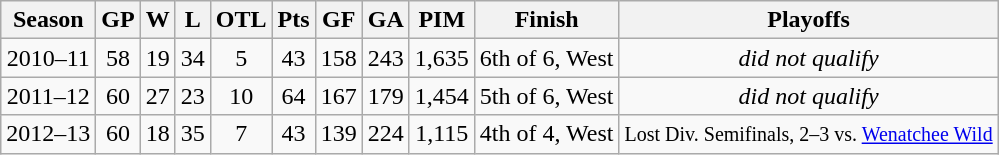<table class="wikitable" style="text-align:center">
<tr>
<th>Season</th>
<th>GP</th>
<th>W</th>
<th>L</th>
<th>OTL</th>
<th>Pts</th>
<th>GF</th>
<th>GA</th>
<th>PIM</th>
<th>Finish</th>
<th>Playoffs</th>
</tr>
<tr>
<td>2010–11</td>
<td>58</td>
<td>19</td>
<td>34</td>
<td>5</td>
<td>43</td>
<td>158</td>
<td>243</td>
<td>1,635</td>
<td>6th of 6, West</td>
<td><em>did not qualify</em></td>
</tr>
<tr>
<td>2011–12</td>
<td>60</td>
<td>27</td>
<td>23</td>
<td>10</td>
<td>64</td>
<td>167</td>
<td>179</td>
<td>1,454</td>
<td>5th of 6, West</td>
<td><em>did not qualify</em></td>
</tr>
<tr>
<td>2012–13</td>
<td>60</td>
<td>18</td>
<td>35</td>
<td>7</td>
<td>43</td>
<td>139</td>
<td>224</td>
<td>1,115</td>
<td>4th of 4, West</td>
<td><small>Lost Div. Semifinals, 2–3 vs. <a href='#'>Wenatchee Wild</a></small></td>
</tr>
</table>
